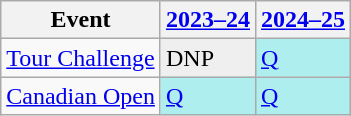<table class="wikitable" border="1">
<tr>
<th>Event</th>
<th><a href='#'>2023–24</a></th>
<th><a href='#'>2024–25</a></th>
</tr>
<tr>
<td><a href='#'>Tour Challenge</a></td>
<td style="background:#EFEFEF;">DNP</td>
<td style="background:#afeeee;"><a href='#'>Q</a></td>
</tr>
<tr>
<td><a href='#'>Canadian Open</a></td>
<td style="background:#afeeee;"><a href='#'>Q</a></td>
<td style="background:#afeeee;"><a href='#'>Q</a></td>
</tr>
</table>
